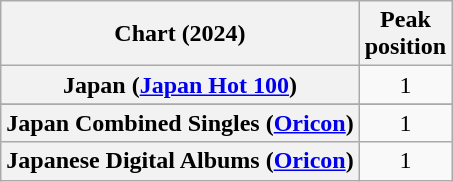<table class="wikitable sortable plainrowheaders" style="text-align:center">
<tr>
<th scope="col">Chart (2024)</th>
<th scope="col">Peak<br>position</th>
</tr>
<tr>
<th scope="row">Japan (<a href='#'>Japan Hot 100</a>)</th>
<td>1</td>
</tr>
<tr>
</tr>
<tr>
<th scope="row">Japan Combined Singles (<a href='#'>Oricon</a>)</th>
<td>1</td>
</tr>
<tr>
<th scope="row">Japanese Digital Albums (<a href='#'>Oricon</a>)</th>
<td>1</td>
</tr>
</table>
